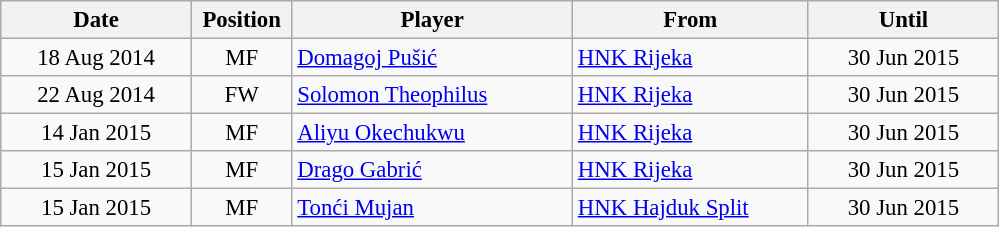<table class="wikitable" style="font-size:95%; text-align:center;">
<tr>
<th width=120>Date</th>
<th width=60>Position</th>
<th width=180>Player</th>
<th width=150>From</th>
<th width=120>Until</th>
</tr>
<tr>
<td>18 Aug 2014</td>
<td>MF</td>
<td style="text-align:left;"> <a href='#'>Domagoj Pušić</a></td>
<td style="text-align:left;"> <a href='#'>HNK Rijeka</a></td>
<td>30 Jun 2015</td>
</tr>
<tr>
<td>22 Aug 2014</td>
<td>FW</td>
<td style="text-align:left;"> <a href='#'>Solomon Theophilus</a></td>
<td style="text-align:left;"> <a href='#'>HNK Rijeka</a></td>
<td>30 Jun 2015</td>
</tr>
<tr>
<td>14 Jan 2015</td>
<td>MF</td>
<td style="text-align:left;"> <a href='#'>Aliyu Okechukwu</a></td>
<td style="text-align:left;"> <a href='#'>HNK Rijeka</a></td>
<td>30 Jun 2015</td>
</tr>
<tr>
<td>15 Jan 2015</td>
<td>MF</td>
<td style="text-align:left;"> <a href='#'>Drago Gabrić</a></td>
<td style="text-align:left;"> <a href='#'>HNK Rijeka</a></td>
<td>30 Jun 2015</td>
</tr>
<tr>
<td>15 Jan 2015</td>
<td>MF</td>
<td style="text-align:left;"> <a href='#'>Tonći Mujan</a></td>
<td style="text-align:left;"> <a href='#'>HNK Hajduk Split</a></td>
<td>30 Jun 2015</td>
</tr>
</table>
